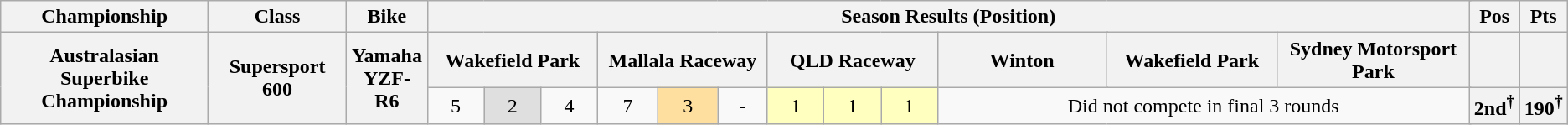<table class="wikitable" style="text-align:center">
<tr>
<th>Championship</th>
<th>Class</th>
<th>Bike</th>
<th colspan=18>Season Results (Position)</th>
<th>Pos</th>
<th>Pts</th>
</tr>
<tr>
<th rowspan=2>Australasian Superbike <br> Championship</th>
<th rowspan=2>Supersport 600</th>
<th rowspan=2>Yamaha <br> YZF-R6</th>
<th colspan=3 width="132pt">Wakefield Park</th>
<th colspan=3 width="132pt">Mallala Raceway</th>
<th colspan=3 width="132pt">QLD Raceway</th>
<th colspan=3 width="132pt">Winton</th>
<th colspan=3 width="132pt">Wakefield Park</th>
<th colspan=3 width="150pt">Sydney Motorsport Park</th>
<th></th>
<th></th>
</tr>
<tr>
<td>5</td>
<td style="background:#dfdfdf;">2</td>
<td>4</td>
<td>7</td>
<td style="background:#ffdf9f;">3</td>
<td>-</td>
<td style="background:#ffffbf;">1</td>
<td style="background:#ffffbf;">1</td>
<td style="background:#ffffbf;">1</td>
<td colspan=9>Did not compete in final 3 rounds</td>
<th>2nd<sup>†</sup></th>
<th>190<sup>†</sup></th>
</tr>
</table>
